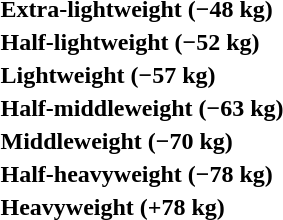<table>
<tr>
<th rowspan=2 style="text-align:left;">Extra-lightweight (−48 kg)</th>
<td rowspan=2></td>
<td rowspan=2></td>
<td></td>
</tr>
<tr>
<td></td>
</tr>
<tr>
<th rowspan=2 style="text-align:left;">Half-lightweight (−52 kg)</th>
<td rowspan=2></td>
<td rowspan=2></td>
<td></td>
</tr>
<tr>
<td></td>
</tr>
<tr>
<th rowspan=2 style="text-align:left;">Lightweight (−57 kg)</th>
<td rowspan=2></td>
<td rowspan=2></td>
<td></td>
</tr>
<tr>
<td></td>
</tr>
<tr>
<th rowspan=2 style="text-align:left;">Half-middleweight (−63 kg)</th>
<td rowspan=2></td>
<td rowspan=2></td>
<td></td>
</tr>
<tr>
<td></td>
</tr>
<tr>
<th rowspan=2 style="text-align:left;">Middleweight (−70 kg)</th>
<td rowspan=2></td>
<td rowspan=2></td>
<td></td>
</tr>
<tr>
<td></td>
</tr>
<tr>
<th rowspan=2 style="text-align:left;">Half-heavyweight (−78 kg)</th>
<td rowspan=2></td>
<td rowspan=2></td>
<td></td>
</tr>
<tr>
<td></td>
</tr>
<tr>
<th rowspan=2 style="text-align:left;">Heavyweight (+78 kg)</th>
<td rowspan=2></td>
<td rowspan=2></td>
<td></td>
</tr>
<tr>
<td></td>
</tr>
</table>
